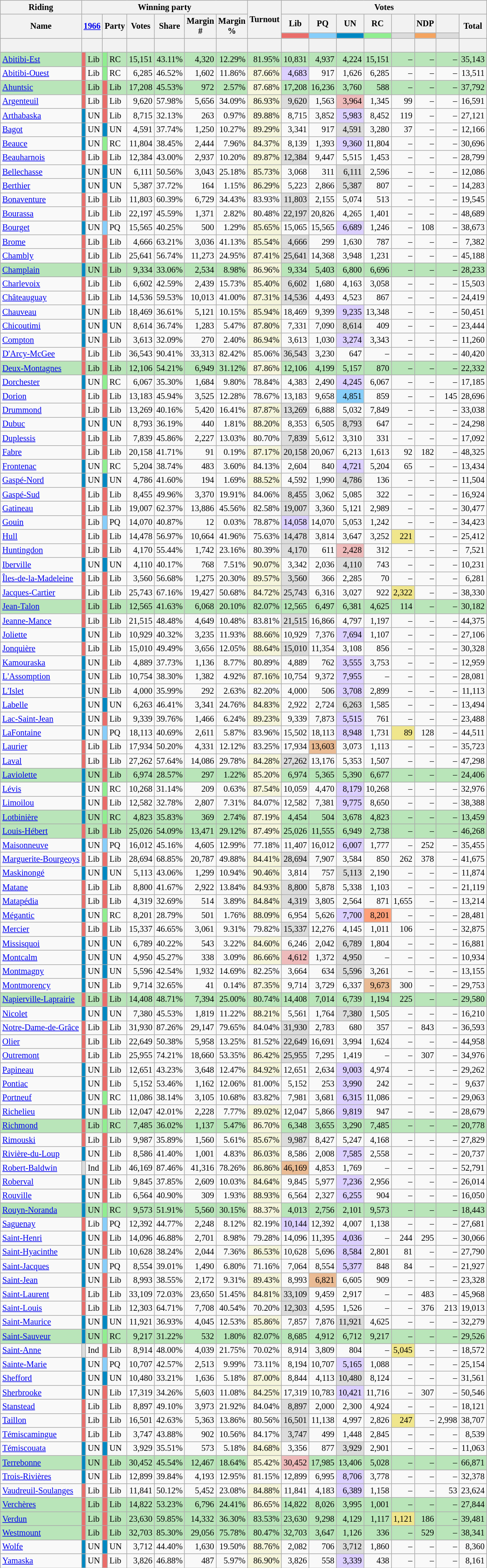<table class="wikitable sortable mw-collapsible" style="text-align:right; font-size:85%">
<tr>
<th scope="col">Riding</th>
<th scope="col" colspan="8">Winning party</th>
<th rowspan="3" scope="col">Turnout<br></th>
<th scope="col" colspan="8">Votes</th>
</tr>
<tr>
<th rowspan="2" scope="col">Name</th>
<th colspan="2" rowspan="2" scope="col"><strong><a href='#'>1966</a></strong></th>
<th colspan="2" rowspan="2" scope="col">Party</th>
<th rowspan="2" scope="col">Votes</th>
<th rowspan="2" scope="col">Share</th>
<th rowspan="2" scope="col">Margin<br>#</th>
<th rowspan="2" scope="col">Margin<br>%</th>
<th scope="col">Lib</th>
<th scope="col">PQ</th>
<th scope="col">UN</th>
<th scope="col">RC</th>
<th scope="col"></th>
<th scope="col">NDP</th>
<th scope="col"></th>
<th rowspan="2" scope="col">Total</th>
</tr>
<tr>
<th scope="col" style="background-color:#EA6D6A;"></th>
<th scope="col" style="background-color:#87CEFA;"></th>
<th scope="col" style="background-color:#0088C2;"></th>
<th scope="col" style="background-color:#90EE90;"></th>
<th scope="col" style="background-color:#DCDCDC;"></th>
<th scope="col" style="background-color:#F4A460;"></th>
<th scope="col" style="background-color:#DCDCDC;"></th>
</tr>
<tr>
<th> </th>
<th colspan="2"></th>
<th colspan="2"></th>
<th></th>
<th></th>
<th></th>
<th></th>
<th></th>
<th></th>
<th></th>
<th></th>
<th></th>
<th></th>
<th></th>
<th></th>
<th></th>
</tr>
<tr style="background-color:#B9E5B9;">
<td style="text-align:left"><a href='#'>Abitibi-Est</a></td>
<td style="background-color:#EA6D6A;"></td>
<td style="text-align:left;">Lib</td>
<td style="background-color:#90EE90;"></td>
<td style="text-align:left;">RC</td>
<td>15,151</td>
<td>43.11%</td>
<td>4,320</td>
<td>12.29%</td>
<td>81.95%</td>
<td>10,831</td>
<td>4,937</td>
<td>4,224</td>
<td>15,151</td>
<td>–</td>
<td>–</td>
<td>–</td>
<td>35,143</td>
</tr>
<tr>
<td style="text-align:left"><a href='#'>Abitibi-Ouest</a></td>
<td style="background-color:#EA6D6A;"></td>
<td style="text-align:left;">Lib</td>
<td style="background-color:#90EE90;"></td>
<td style="text-align:left;">RC</td>
<td>6,285</td>
<td>46.52%</td>
<td>1,602</td>
<td>11.86%</td>
<td style="background-color:#F5F5DC;">87.66%</td>
<td style="background-color:#DCD0FF;">4,683</td>
<td>917</td>
<td>1,626</td>
<td>6,285</td>
<td>–</td>
<td>–</td>
<td>–</td>
<td>13,511</td>
</tr>
<tr style="background-color:#B9E5B9;">
<td style="text-align:left"><a href='#'>Ahuntsic</a></td>
<td style="background-color:#EA6D6A;"></td>
<td style="text-align:left;">Lib</td>
<td style="background-color:#EA6D6A;"></td>
<td style="text-align:left;">Lib</td>
<td>17,208</td>
<td>45.53%</td>
<td>972</td>
<td>2.57%</td>
<td style="background-color:#F5F5DC;">87.68%</td>
<td>17,208</td>
<td>16,236</td>
<td>3,760</td>
<td>588</td>
<td>–</td>
<td>–</td>
<td>–</td>
<td>37,792</td>
</tr>
<tr>
<td style="text-align:left"><a href='#'>Argenteuil</a></td>
<td style="background-color:#EA6D6A;"></td>
<td style="text-align:left;">Lib</td>
<td style="background-color:#EA6D6A;"></td>
<td style="text-align:left;">Lib</td>
<td>9,620</td>
<td>57.98%</td>
<td>5,656</td>
<td>34.09%</td>
<td style="background-color:#F5F5DC;">86.93%</td>
<td style="background-color:#DCDCDC;">9,620</td>
<td>1,563</td>
<td style="background-color:#EEBBBB;">3,964</td>
<td>1,345</td>
<td>99</td>
<td>–</td>
<td>–</td>
<td>16,591</td>
</tr>
<tr>
<td style="text-align:left"><a href='#'>Arthabaska</a></td>
<td style="background-color:#0088C2;"></td>
<td style="text-align:left;">UN</td>
<td style="background-color:#EA6D6A;"></td>
<td style="text-align:left;">Lib</td>
<td>8,715</td>
<td>32.13%</td>
<td>263</td>
<td>0.97%</td>
<td style="background-color:#F5F5DC;">89.88%</td>
<td>8,715</td>
<td>3,852</td>
<td style="background-color:#DCD0FF;">5,983</td>
<td>8,452</td>
<td>119</td>
<td>–</td>
<td>–</td>
<td>27,121</td>
</tr>
<tr>
<td style="text-align:left"><a href='#'>Bagot</a></td>
<td style="background-color:#0088C2;"></td>
<td style="text-align:left;">UN</td>
<td style="background-color:#0088C2;"></td>
<td style="text-align:left;">UN</td>
<td>4,591</td>
<td>37.74%</td>
<td>1,250</td>
<td>10.27%</td>
<td style="background-color:#F5F5DC;">89.29%</td>
<td>3,341</td>
<td>917</td>
<td style="background-color:#DCDCDC;">4,591</td>
<td>3,280</td>
<td>37</td>
<td>–</td>
<td>–</td>
<td>12,166</td>
</tr>
<tr>
<td style="text-align:left"><a href='#'>Beauce</a></td>
<td style="background-color:#0088C2;"></td>
<td style="text-align:left;">UN</td>
<td style="background-color:#90EE90;"></td>
<td style="text-align:left;">RC</td>
<td>11,804</td>
<td>38.45%</td>
<td>2,444</td>
<td>7.96%</td>
<td style="background-color:#F5F5DC;">84.37%</td>
<td>8,139</td>
<td>1,393</td>
<td style="background-color:#DCD0FF;">9,360</td>
<td>11,804</td>
<td>–</td>
<td>–</td>
<td>–</td>
<td>30,696</td>
</tr>
<tr>
<td style="text-align:left"><a href='#'>Beauharnois</a></td>
<td style="background-color:#EA6D6A;"></td>
<td style="text-align:left;">Lib</td>
<td style="background-color:#EA6D6A;"></td>
<td style="text-align:left;">Lib</td>
<td>12,384</td>
<td>43.00%</td>
<td>2,937</td>
<td>10.20%</td>
<td style="background-color:#F5F5DC;">89.87%</td>
<td style="background-color:#DCDCDC;">12,384</td>
<td>9,447</td>
<td>5,515</td>
<td>1,453</td>
<td>–</td>
<td>–</td>
<td>–</td>
<td>28,799</td>
</tr>
<tr>
<td style="text-align:left"><a href='#'>Bellechasse</a></td>
<td style="background-color:#0088C2;"></td>
<td style="text-align:left;">UN</td>
<td style="background-color:#0088C2;"></td>
<td style="text-align:left;">UN</td>
<td>6,111</td>
<td>50.56%</td>
<td>3,043</td>
<td>25.18%</td>
<td style="background-color:#F5F5DC;">85.73%</td>
<td>3,068</td>
<td>311</td>
<td style="background-color:#DCDCDC;">6,111</td>
<td>2,596</td>
<td>–</td>
<td>–</td>
<td>–</td>
<td>12,086</td>
</tr>
<tr>
<td style="text-align:left"><a href='#'>Berthier</a></td>
<td style="background-color:#0088C2;"></td>
<td style="text-align:left;">UN</td>
<td style="background-color:#0088C2;"></td>
<td style="text-align:left;">UN</td>
<td>5,387</td>
<td>37.72%</td>
<td>164</td>
<td>1.15%</td>
<td style="background-color:#F5F5DC;">86.29%</td>
<td>5,223</td>
<td>2,866</td>
<td style="background-color:#DCDCDC;">5,387</td>
<td>807</td>
<td>–</td>
<td>–</td>
<td>–</td>
<td>14,283</td>
</tr>
<tr>
<td style="text-align:left"><a href='#'>Bonaventure</a></td>
<td style="background-color:#EA6D6A;"></td>
<td style="text-align:left;">Lib</td>
<td style="background-color:#EA6D6A;"></td>
<td style="text-align:left;">Lib</td>
<td>11,803</td>
<td>60.39%</td>
<td>6,729</td>
<td>34.43%</td>
<td>83.93%</td>
<td style="background-color:#DCDCDC;">11,803</td>
<td>2,155</td>
<td>5,074</td>
<td>513</td>
<td>–</td>
<td>–</td>
<td>–</td>
<td>19,545</td>
</tr>
<tr>
<td style="text-align:left"><a href='#'>Bourassa</a></td>
<td style="background-color:#EA6D6A;"></td>
<td style="text-align:left;">Lib</td>
<td style="background-color:#EA6D6A;"></td>
<td style="text-align:left;">Lib</td>
<td>22,197</td>
<td>45.59%</td>
<td>1,371</td>
<td>2.82%</td>
<td>80.48%</td>
<td style="background-color:#DCDCDC;">22,197</td>
<td>20,826</td>
<td>4,265</td>
<td>1,401</td>
<td>–</td>
<td>–</td>
<td>–</td>
<td>48,689</td>
</tr>
<tr>
<td style="text-align:left"><a href='#'>Bourget</a></td>
<td style="background-color:#0088C2;"></td>
<td style="text-align:left;">UN</td>
<td style="background-color:#87CEFA;"></td>
<td style="text-align:left;">PQ</td>
<td>15,565</td>
<td>40.25%</td>
<td>500</td>
<td>1.29%</td>
<td style="background-color:#F5F5DC;">85.65%</td>
<td>15,065</td>
<td>15,565</td>
<td style="background-color:#DCD0FF;">6,689</td>
<td>1,246</td>
<td>–</td>
<td>108</td>
<td>–</td>
<td>38,673</td>
</tr>
<tr>
<td style="text-align:left"><a href='#'>Brome</a></td>
<td style="background-color:#EA6D6A;"></td>
<td style="text-align:left;">Lib</td>
<td style="background-color:#EA6D6A;"></td>
<td style="text-align:left;">Lib</td>
<td>4,666</td>
<td>63.21%</td>
<td>3,036</td>
<td>41.13%</td>
<td style="background-color:#F5F5DC;">85.54%</td>
<td style="background-color:#DCDCDC;">4,666</td>
<td>299</td>
<td>1,630</td>
<td>787</td>
<td>–</td>
<td>–</td>
<td>–</td>
<td>7,382</td>
</tr>
<tr>
<td style="text-align:left"><a href='#'>Chambly</a></td>
<td style="background-color:#EA6D6A;"></td>
<td style="text-align:left;">Lib</td>
<td style="background-color:#EA6D6A;"></td>
<td style="text-align:left;">Lib</td>
<td>25,641</td>
<td>56.74%</td>
<td>11,273</td>
<td>24.95%</td>
<td style="background-color:#F5F5DC;">87.41%</td>
<td style="background-color:#DCDCDC;">25,641</td>
<td>14,368</td>
<td>3,948</td>
<td>1,231</td>
<td>–</td>
<td>–</td>
<td>–</td>
<td>45,188</td>
</tr>
<tr style="background-color:#B9E5B9;">
<td style="text-align:left"><a href='#'>Champlain</a></td>
<td style="background-color:#0088C2;"></td>
<td style="text-align:left;">UN</td>
<td style="background-color:#EA6D6A;"></td>
<td style="text-align:left;">Lib</td>
<td>9,334</td>
<td>33.06%</td>
<td>2,534</td>
<td>8.98%</td>
<td style="background-color:#F5F5DC;">86.96%</td>
<td>9,334</td>
<td>5,403</td>
<td>6,800</td>
<td>6,696</td>
<td>–</td>
<td>–</td>
<td>–</td>
<td>28,233</td>
</tr>
<tr>
<td style="text-align:left"><a href='#'>Charlevoix</a></td>
<td style="background-color:#EA6D6A;"></td>
<td style="text-align:left;">Lib</td>
<td style="background-color:#EA6D6A;"></td>
<td style="text-align:left;">Lib</td>
<td>6,602</td>
<td>42.59%</td>
<td>2,439</td>
<td>15.73%</td>
<td style="background-color:#F5F5DC;">85.40%</td>
<td style="background-color:#DCDCDC;">6,602</td>
<td>1,680</td>
<td>4,163</td>
<td>3,058</td>
<td>–</td>
<td>–</td>
<td>–</td>
<td>15,503</td>
</tr>
<tr>
<td style="text-align:left"><a href='#'>Châteauguay</a></td>
<td style="background-color:#EA6D6A;"></td>
<td style="text-align:left;">Lib</td>
<td style="background-color:#EA6D6A;"></td>
<td style="text-align:left;">Lib</td>
<td>14,536</td>
<td>59.53%</td>
<td>10,013</td>
<td>41.00%</td>
<td style="background-color:#F5F5DC;">87.31%</td>
<td style="background-color:#DCDCDC;">14,536</td>
<td>4,493</td>
<td>4,523</td>
<td>867</td>
<td>–</td>
<td>–</td>
<td>–</td>
<td>24,419</td>
</tr>
<tr>
<td style="text-align:left"><a href='#'>Chauveau</a></td>
<td style="background-color:#0088C2;"></td>
<td style="text-align:left;">UN</td>
<td style="background-color:#EA6D6A;"></td>
<td style="text-align:left;">Lib</td>
<td>18,469</td>
<td>36.61%</td>
<td>5,121</td>
<td>10.15%</td>
<td style="background-color:#F5F5DC;">85.94%</td>
<td>18,469</td>
<td>9,399</td>
<td style="background-color:#DCD0FF;">9,235</td>
<td>13,348</td>
<td>–</td>
<td>–</td>
<td>–</td>
<td>50,451</td>
</tr>
<tr>
<td style="text-align:left"><a href='#'>Chicoutimi</a></td>
<td style="background-color:#0088C2;"></td>
<td style="text-align:left;">UN</td>
<td style="background-color:#0088C2;"></td>
<td style="text-align:left;">UN</td>
<td>8,614</td>
<td>36.74%</td>
<td>1,283</td>
<td>5.47%</td>
<td style="background-color:#F5F5DC;">87.80%</td>
<td>7,331</td>
<td>7,090</td>
<td style="background-color:#DCDCDC;">8,614</td>
<td>409</td>
<td>–</td>
<td>–</td>
<td>–</td>
<td>23,444</td>
</tr>
<tr>
<td style="text-align:left"><a href='#'>Compton</a></td>
<td style="background-color:#0088C2;"></td>
<td style="text-align:left;">UN</td>
<td style="background-color:#EA6D6A;"></td>
<td style="text-align:left;">Lib</td>
<td>3,613</td>
<td>32.09%</td>
<td>270</td>
<td>2.40%</td>
<td style="background-color:#F5F5DC;">86.94%</td>
<td>3,613</td>
<td>1,030</td>
<td style="background-color:#DCD0FF;">3,274</td>
<td>3,343</td>
<td>–</td>
<td>–</td>
<td>–</td>
<td>11,260</td>
</tr>
<tr>
<td style="text-align:left"><a href='#'>D'Arcy-McGee</a></td>
<td style="background-color:#EA6D6A;"></td>
<td style="text-align:left;">Lib</td>
<td style="background-color:#EA6D6A;"></td>
<td style="text-align:left;">Lib</td>
<td>36,543</td>
<td>90.41%</td>
<td>33,313</td>
<td>82.42%</td>
<td>85.06%</td>
<td style="background-color:#DCDCDC;">36,543</td>
<td>3,230</td>
<td>647</td>
<td>–</td>
<td>–</td>
<td>–</td>
<td>–</td>
<td>40,420</td>
</tr>
<tr style="background-color:#B9E5B9;">
<td style="text-align:left"><a href='#'>Deux-Montagnes</a></td>
<td style="background-color:#EA6D6A;"></td>
<td style="text-align:left;">Lib</td>
<td style="background-color:#EA6D6A;"></td>
<td style="text-align:left;">Lib</td>
<td>12,106</td>
<td>54.21%</td>
<td>6,949</td>
<td>31.12%</td>
<td style="background-color:#F5F5DC;">87.86%</td>
<td>12,106</td>
<td>4,199</td>
<td>5,157</td>
<td>870</td>
<td>–</td>
<td>–</td>
<td>–</td>
<td>22,332</td>
</tr>
<tr>
<td style="text-align:left"><a href='#'>Dorchester</a></td>
<td style="background-color:#0088C2;"></td>
<td style="text-align:left;">UN</td>
<td style="background-color:#90EE90;"></td>
<td style="text-align:left;">RC</td>
<td>6,067</td>
<td>35.30%</td>
<td>1,684</td>
<td>9.80%</td>
<td>78.84%</td>
<td>4,383</td>
<td>2,490</td>
<td style="background-color:#DCD0FF;">4,245</td>
<td>6,067</td>
<td>–</td>
<td>–</td>
<td>–</td>
<td>17,185</td>
</tr>
<tr>
<td style="text-align:left"><a href='#'>Dorion</a></td>
<td style="background-color:#EA6D6A;"></td>
<td style="text-align:left;">Lib</td>
<td style="background-color:#EA6D6A;"></td>
<td style="text-align:left;">Lib</td>
<td>13,183</td>
<td>45.94%</td>
<td>3,525</td>
<td>12.28%</td>
<td>78.67%</td>
<td>13,183</td>
<td>9,658</td>
<td style="background-color:#87CEFA;">4,851</td>
<td>859</td>
<td>–</td>
<td>–</td>
<td>145</td>
<td>28,696</td>
</tr>
<tr>
<td style="text-align:left"><a href='#'>Drummond</a></td>
<td style="background-color:#EA6D6A;"></td>
<td style="text-align:left;">Lib</td>
<td style="background-color:#EA6D6A;"></td>
<td style="text-align:left;">Lib</td>
<td>13,269</td>
<td>40.16%</td>
<td>5,420</td>
<td>16.41%</td>
<td style="background-color:#F5F5DC;">87.87%</td>
<td style="background-color:#DCDCDC;">13,269</td>
<td>6,888</td>
<td>5,032</td>
<td>7,849</td>
<td>–</td>
<td>–</td>
<td>–</td>
<td>33,038</td>
</tr>
<tr>
<td style="text-align:left"><a href='#'>Dubuc</a></td>
<td style="background-color:#0088C2;"></td>
<td style="text-align:left;">UN</td>
<td style="background-color:#0088C2;"></td>
<td style="text-align:left;">UN</td>
<td>8,793</td>
<td>36.19%</td>
<td>440</td>
<td>1.81%</td>
<td style="background-color:#F5F5DC;">88.20%</td>
<td>8,353</td>
<td>6,505</td>
<td style="background-color:#DCDCDC;">8,793</td>
<td>647</td>
<td>–</td>
<td>–</td>
<td>–</td>
<td>24,298</td>
</tr>
<tr>
<td style="text-align:left"><a href='#'>Duplessis</a></td>
<td style="background-color:#EA6D6A;"></td>
<td style="text-align:left;">Lib</td>
<td style="background-color:#EA6D6A;"></td>
<td style="text-align:left;">Lib</td>
<td>7,839</td>
<td>45.86%</td>
<td>2,227</td>
<td>13.03%</td>
<td>80.70%</td>
<td style="background-color:#DCDCDC;">7,839</td>
<td>5,612</td>
<td>3,310</td>
<td>331</td>
<td>–</td>
<td>–</td>
<td>–</td>
<td>17,092</td>
</tr>
<tr>
<td style="text-align:left"><a href='#'>Fabre</a></td>
<td style="background-color:#EA6D6A;"></td>
<td style="text-align:left;">Lib</td>
<td style="background-color:#EA6D6A;"></td>
<td style="text-align:left;">Lib</td>
<td>20,158</td>
<td>41.71%</td>
<td>91</td>
<td>0.19%</td>
<td style="background-color:#F5F5DC;">87.17%</td>
<td style="background-color:#DCDCDC;">20,158</td>
<td>20,067</td>
<td>6,213</td>
<td>1,613</td>
<td>92</td>
<td>182</td>
<td>–</td>
<td>48,325</td>
</tr>
<tr>
<td style="text-align:left"><a href='#'>Frontenac</a></td>
<td style="background-color:#0088C2;"></td>
<td style="text-align:left;">UN</td>
<td style="background-color:#90EE90;"></td>
<td style="text-align:left;">RC</td>
<td>5,204</td>
<td>38.74%</td>
<td>483</td>
<td>3.60%</td>
<td>84.13%</td>
<td>2,604</td>
<td>840</td>
<td style="background-color:#DCD0FF;">4,721</td>
<td>5,204</td>
<td>65</td>
<td>–</td>
<td>–</td>
<td>13,434</td>
</tr>
<tr>
<td style="text-align:left"><a href='#'>Gaspé-Nord</a></td>
<td style="background-color:#0088C2;"></td>
<td style="text-align:left;">UN</td>
<td style="background-color:#0088C2;"></td>
<td style="text-align:left;">UN</td>
<td>4,786</td>
<td>41.60%</td>
<td>194</td>
<td>1.69%</td>
<td style="background-color:#F5F5DC;">88.52%</td>
<td>4,592</td>
<td>1,990</td>
<td style="background-color:#DCDCDC;">4,786</td>
<td>136</td>
<td>–</td>
<td>–</td>
<td>–</td>
<td>11,504</td>
</tr>
<tr>
<td style="text-align:left"><a href='#'>Gaspé-Sud</a></td>
<td style="background-color:#EA6D6A;"></td>
<td style="text-align:left;">Lib</td>
<td style="background-color:#EA6D6A;"></td>
<td style="text-align:left;">Lib</td>
<td>8,455</td>
<td>49.96%</td>
<td>3,370</td>
<td>19.91%</td>
<td>84.06%</td>
<td style="background-color:#DCDCDC;">8,455</td>
<td>3,062</td>
<td>5,085</td>
<td>322</td>
<td>–</td>
<td>–</td>
<td>–</td>
<td>16,924</td>
</tr>
<tr>
<td style="text-align:left"><a href='#'>Gatineau</a></td>
<td style="background-color:#EA6D6A;"></td>
<td style="text-align:left;">Lib</td>
<td style="background-color:#EA6D6A;"></td>
<td style="text-align:left;">Lib</td>
<td>19,007</td>
<td>62.37%</td>
<td>13,886</td>
<td>45.56%</td>
<td>82.58%</td>
<td style="background-color:#DCDCDC;">19,007</td>
<td>3,360</td>
<td>5,121</td>
<td>2,989</td>
<td>–</td>
<td>–</td>
<td>–</td>
<td>30,477</td>
</tr>
<tr>
<td style="text-align:left"><a href='#'>Gouin</a></td>
<td style="background-color:#EA6D6A;"></td>
<td style="text-align:left;">Lib</td>
<td style="background-color:#87CEFA;"></td>
<td style="text-align:left;">PQ</td>
<td>14,070</td>
<td>40.87%</td>
<td>12</td>
<td>0.03%</td>
<td>78.87%</td>
<td style="background-color:#DCD0FF;">14,058</td>
<td>14,070</td>
<td>5,053</td>
<td>1,242</td>
<td>–</td>
<td>–</td>
<td>–</td>
<td>34,423</td>
</tr>
<tr>
<td style="text-align:left"><a href='#'>Hull</a></td>
<td style="background-color:#EA6D6A;"></td>
<td style="text-align:left;">Lib</td>
<td style="background-color:#EA6D6A;"></td>
<td style="text-align:left;">Lib</td>
<td>14,478</td>
<td>56.97%</td>
<td>10,664</td>
<td>41.96%</td>
<td>75.63%</td>
<td style="background-color:#DCDCDC;">14,478</td>
<td>3,814</td>
<td>3,647</td>
<td>3,252</td>
<td style="background-color:#F0E68C;">221</td>
<td>–</td>
<td>–</td>
<td>25,412</td>
</tr>
<tr>
<td style="text-align:left"><a href='#'>Huntingdon</a></td>
<td style="background-color:#EA6D6A;"></td>
<td style="text-align:left;">Lib</td>
<td style="background-color:#EA6D6A;"></td>
<td style="text-align:left;">Lib</td>
<td>4,170</td>
<td>55.44%</td>
<td>1,742</td>
<td>23.16%</td>
<td>80.39%</td>
<td style="background-color:#DCDCDC;">4,170</td>
<td>611</td>
<td style="background-color:#EEBBBB;">2,428</td>
<td>312</td>
<td>–</td>
<td>–</td>
<td>–</td>
<td>7,521</td>
</tr>
<tr>
<td style="text-align:left"><a href='#'>Iberville</a></td>
<td style="background-color:#0088C2;"></td>
<td style="text-align:left;">UN</td>
<td style="background-color:#0088C2;"></td>
<td style="text-align:left;">UN</td>
<td>4,110</td>
<td>40.17%</td>
<td>768</td>
<td>7.51%</td>
<td style="background-color:#F5F5DC;">90.07%</td>
<td>3,342</td>
<td>2,036</td>
<td style="background-color:#DCDCDC;">4,110</td>
<td>743</td>
<td>–</td>
<td>–</td>
<td>–</td>
<td>10,231</td>
</tr>
<tr>
<td style="text-align:left"><a href='#'>Îles-de-la-Madeleine</a></td>
<td style="background-color:#EA6D6A;"></td>
<td style="text-align:left;">Lib</td>
<td style="background-color:#EA6D6A;"></td>
<td style="text-align:left;">Lib</td>
<td>3,560</td>
<td>56.68%</td>
<td>1,275</td>
<td>20.30%</td>
<td style="background-color:#F5F5DC;">89.57%</td>
<td style="background-color:#DCDCDC;">3,560</td>
<td>366</td>
<td>2,285</td>
<td>70</td>
<td>–</td>
<td>–</td>
<td>–</td>
<td>6,281</td>
</tr>
<tr>
<td style="text-align:left"><a href='#'>Jacques-Cartier</a></td>
<td style="background-color:#EA6D6A;"></td>
<td style="text-align:left;">Lib</td>
<td style="background-color:#EA6D6A;"></td>
<td style="text-align:left;">Lib</td>
<td>25,743</td>
<td>67.16%</td>
<td>19,427</td>
<td>50.68%</td>
<td style="background-color:#F5F5DC;">84.72%</td>
<td style="background-color:#DCDCDC;">25,743</td>
<td>6,316</td>
<td>3,027</td>
<td>922</td>
<td style="background-color:#F0E68C;">2,322</td>
<td>–</td>
<td>–</td>
<td>38,330</td>
</tr>
<tr style="background-color:#B9E5B9;">
<td style="text-align:left"><a href='#'>Jean-Talon</a></td>
<td style="background-color:#EA6D6A;"></td>
<td style="text-align:left;">Lib</td>
<td style="background-color:#EA6D6A;"></td>
<td style="text-align:left;">Lib</td>
<td>12,565</td>
<td>41.63%</td>
<td>6,068</td>
<td>20.10%</td>
<td>82.07%</td>
<td>12,565</td>
<td>6,497</td>
<td>6,381</td>
<td>4,625</td>
<td>114</td>
<td>–</td>
<td>–</td>
<td>30,182</td>
</tr>
<tr>
<td style="text-align:left"><a href='#'>Jeanne-Mance</a></td>
<td style="background-color:#EA6D6A;"></td>
<td style="text-align:left;">Lib</td>
<td style="background-color:#EA6D6A;"></td>
<td style="text-align:left;">Lib</td>
<td>21,515</td>
<td>48.48%</td>
<td>4,649</td>
<td>10.48%</td>
<td>83.81%</td>
<td style="background-color:#DCDCDC;">21,515</td>
<td>16,866</td>
<td>4,797</td>
<td>1,197</td>
<td>–</td>
<td>–</td>
<td>–</td>
<td>44,375</td>
</tr>
<tr>
<td style="text-align:left"><a href='#'>Joliette</a></td>
<td style="background-color:#0088C2;"></td>
<td style="text-align:left;">UN</td>
<td style="background-color:#EA6D6A;"></td>
<td style="text-align:left;">Lib</td>
<td>10,929</td>
<td>40.32%</td>
<td>3,235</td>
<td>11.93%</td>
<td style="background-color:#F5F5DC;">88.66%</td>
<td>10,929</td>
<td>7,376</td>
<td style="background-color:#DCD0FF;">7,694</td>
<td>1,107</td>
<td>–</td>
<td>–</td>
<td>–</td>
<td>27,106</td>
</tr>
<tr>
<td style="text-align:left"><a href='#'>Jonquière</a></td>
<td style="background-color:#EA6D6A;"></td>
<td style="text-align:left;">Lib</td>
<td style="background-color:#EA6D6A;"></td>
<td style="text-align:left;">Lib</td>
<td>15,010</td>
<td>49.49%</td>
<td>3,656</td>
<td>12.05%</td>
<td style="background-color:#F5F5DC;">88.64%</td>
<td style="background-color:#DCDCDC;">15,010</td>
<td>11,354</td>
<td>3,108</td>
<td>856</td>
<td>–</td>
<td>–</td>
<td>–</td>
<td>30,328</td>
</tr>
<tr>
<td style="text-align:left"><a href='#'>Kamouraska</a></td>
<td style="background-color:#0088C2;"></td>
<td style="text-align:left;">UN</td>
<td style="background-color:#EA6D6A;"></td>
<td style="text-align:left;">Lib</td>
<td>4,889</td>
<td>37.73%</td>
<td>1,136</td>
<td>8.77%</td>
<td>80.89%</td>
<td>4,889</td>
<td>762</td>
<td style="background-color:#DCD0FF;">3,555</td>
<td>3,753</td>
<td>–</td>
<td>–</td>
<td>–</td>
<td>12,959</td>
</tr>
<tr>
<td style="text-align:left"><a href='#'>L'Assomption</a></td>
<td style="background-color:#0088C2;"></td>
<td style="text-align:left;">UN</td>
<td style="background-color:#EA6D6A;"></td>
<td style="text-align:left;">Lib</td>
<td>10,754</td>
<td>38.30%</td>
<td>1,382</td>
<td>4.92%</td>
<td style="background-color:#F5F5DC;">87.16%</td>
<td>10,754</td>
<td>9,372</td>
<td style="background-color:#DCD0FF;">7,955</td>
<td>–</td>
<td>–</td>
<td>–</td>
<td>–</td>
<td>28,081</td>
</tr>
<tr>
<td style="text-align:left"><a href='#'>L'Islet</a></td>
<td style="background-color:#0088C2;"></td>
<td style="text-align:left;">UN</td>
<td style="background-color:#EA6D6A;"></td>
<td style="text-align:left;">Lib</td>
<td>4,000</td>
<td>35.99%</td>
<td>292</td>
<td>2.63%</td>
<td>82.20%</td>
<td>4,000</td>
<td>506</td>
<td style="background-color:#DCD0FF;">3,708</td>
<td>2,899</td>
<td>–</td>
<td>–</td>
<td>–</td>
<td>11,113</td>
</tr>
<tr>
<td style="text-align:left"><a href='#'>Labelle</a></td>
<td style="background-color:#0088C2;"></td>
<td style="text-align:left;">UN</td>
<td style="background-color:#0088C2;"></td>
<td style="text-align:left;">UN</td>
<td>6,263</td>
<td>46.41%</td>
<td>3,341</td>
<td>24.76%</td>
<td style="background-color:#F5F5DC;">84.83%</td>
<td>2,922</td>
<td>2,724</td>
<td style="background-color:#DCDCDC;">6,263</td>
<td>1,585</td>
<td>–</td>
<td>–</td>
<td>–</td>
<td>13,494</td>
</tr>
<tr>
<td style="text-align:left"><a href='#'>Lac-Saint-Jean</a></td>
<td style="background-color:#0088C2;"></td>
<td style="text-align:left;">UN</td>
<td style="background-color:#EA6D6A;"></td>
<td style="text-align:left;">Lib</td>
<td>9,339</td>
<td>39.76%</td>
<td>1,466</td>
<td>6.24%</td>
<td style="background-color:#F5F5DC;">89.23%</td>
<td>9,339</td>
<td>7,873</td>
<td style="background-color:#DCD0FF;">5,515</td>
<td>761</td>
<td>–</td>
<td>–</td>
<td>–</td>
<td>23,488</td>
</tr>
<tr>
<td style="text-align:left"><a href='#'>LaFontaine</a></td>
<td style="background-color:#0088C2;"></td>
<td style="text-align:left;">UN</td>
<td style="background-color:#87CEFA;"></td>
<td style="text-align:left;">PQ</td>
<td>18,113</td>
<td>40.69%</td>
<td>2,611</td>
<td>5.87%</td>
<td>83.96%</td>
<td>15,502</td>
<td>18,113</td>
<td style="background-color:#DCD0FF;">8,948</td>
<td>1,731</td>
<td style="background-color:#F0E68C;">89</td>
<td>128</td>
<td>–</td>
<td>44,511</td>
</tr>
<tr>
<td style="text-align:left"><a href='#'>Laurier</a></td>
<td style="background-color:#EA6D6A;"></td>
<td style="text-align:left;">Lib</td>
<td style="background-color:#EA6D6A;"></td>
<td style="text-align:left;">Lib</td>
<td>17,934</td>
<td>50.20%</td>
<td>4,331</td>
<td>12.12%</td>
<td>83.25%</td>
<td>17,934</td>
<td style="background-color:#EABB94;">13,603</td>
<td>3,073</td>
<td>1,113</td>
<td>–</td>
<td>–</td>
<td>–</td>
<td>35,723</td>
</tr>
<tr>
<td style="text-align:left"><a href='#'>Laval</a></td>
<td style="background-color:#EA6D6A;"></td>
<td style="text-align:left;">Lib</td>
<td style="background-color:#EA6D6A;"></td>
<td style="text-align:left;">Lib</td>
<td>27,262</td>
<td>57.64%</td>
<td>14,086</td>
<td>29.78%</td>
<td style="background-color:#F5F5DC;">84.28%</td>
<td style="background-color:#DCDCDC;">27,262</td>
<td>13,176</td>
<td>5,353</td>
<td>1,507</td>
<td>–</td>
<td>–</td>
<td>–</td>
<td>47,298</td>
</tr>
<tr style="background-color:#B9E5B9;">
<td style="text-align:left"><a href='#'>Laviolette</a></td>
<td style="background-color:#0088C2;"></td>
<td style="text-align:left;">UN</td>
<td style="background-color:#EA6D6A;"></td>
<td style="text-align:left;">Lib</td>
<td>6,974</td>
<td>28.57%</td>
<td>297</td>
<td>1.22%</td>
<td style="background-color:#F5F5DC;">85.20%</td>
<td>6,974</td>
<td>5,365</td>
<td>5,390</td>
<td>6,677</td>
<td>–</td>
<td>–</td>
<td>–</td>
<td>24,406</td>
</tr>
<tr>
<td style="text-align:left"><a href='#'>Lévis</a></td>
<td style="background-color:#0088C2;"></td>
<td style="text-align:left;">UN</td>
<td style="background-color:#90EE90;"></td>
<td style="text-align:left;">RC</td>
<td>10,268</td>
<td>31.14%</td>
<td>209</td>
<td>0.63%</td>
<td style="background-color:#F5F5DC;">87.54%</td>
<td>10,059</td>
<td>4,470</td>
<td style="background-color:#DCD0FF;">8,179</td>
<td>10,268</td>
<td>–</td>
<td>–</td>
<td>–</td>
<td>32,976</td>
</tr>
<tr>
<td style="text-align:left"><a href='#'>Limoilou</a></td>
<td style="background-color:#0088C2;"></td>
<td style="text-align:left;">UN</td>
<td style="background-color:#EA6D6A;"></td>
<td style="text-align:left;">Lib</td>
<td>12,582</td>
<td>32.78%</td>
<td>2,807</td>
<td>7.31%</td>
<td>84.07%</td>
<td>12,582</td>
<td>7,381</td>
<td style="background-color:#DCD0FF;">9,775</td>
<td>8,650</td>
<td>–</td>
<td>–</td>
<td>–</td>
<td>38,388</td>
</tr>
<tr style="background-color:#B9E5B9;">
<td style="text-align:left"><a href='#'>Lotbinière</a></td>
<td style="background-color:#0088C2;"></td>
<td style="text-align:left;">UN</td>
<td style="background-color:#90EE90;"></td>
<td style="text-align:left;">RC</td>
<td>4,823</td>
<td>35.83%</td>
<td>369</td>
<td>2.74%</td>
<td style="background-color:#F5F5DC;">87.19%</td>
<td>4,454</td>
<td>504</td>
<td>3,678</td>
<td>4,823</td>
<td>–</td>
<td>–</td>
<td>–</td>
<td>13,459</td>
</tr>
<tr style="background-color:#B9E5B9;">
<td style="text-align:left"><a href='#'>Louis-Hébert</a></td>
<td style="background-color:#EA6D6A;"></td>
<td style="text-align:left;">Lib</td>
<td style="background-color:#EA6D6A;"></td>
<td style="text-align:left;">Lib</td>
<td>25,026</td>
<td>54.09%</td>
<td>13,471</td>
<td>29.12%</td>
<td style="background-color:#F5F5DC;">87.49%</td>
<td>25,026</td>
<td>11,555</td>
<td>6,949</td>
<td>2,738</td>
<td>–</td>
<td>–</td>
<td>–</td>
<td>46,268</td>
</tr>
<tr>
<td style="text-align:left"><a href='#'>Maisonneuve</a></td>
<td style="background-color:#0088C2;"></td>
<td style="text-align:left;">UN</td>
<td style="background-color:#87CEFA;"></td>
<td style="text-align:left;">PQ</td>
<td>16,012</td>
<td>45.16%</td>
<td>4,605</td>
<td>12.99%</td>
<td>77.18%</td>
<td>11,407</td>
<td>16,012</td>
<td style="background-color:#DCD0FF;">6,007</td>
<td>1,777</td>
<td>–</td>
<td>252</td>
<td>–</td>
<td>35,455</td>
</tr>
<tr>
<td style="text-align:left"><a href='#'>Marguerite-Bourgeoys</a></td>
<td style="background-color:#EA6D6A;"></td>
<td style="text-align:left;">Lib</td>
<td style="background-color:#EA6D6A;"></td>
<td style="text-align:left;">Lib</td>
<td>28,694</td>
<td>68.85%</td>
<td>20,787</td>
<td>49.88%</td>
<td style="background-color:#F5F5DC;">84.41%</td>
<td style="background-color:#DCDCDC;">28,694</td>
<td>7,907</td>
<td>3,584</td>
<td>850</td>
<td>262</td>
<td>378</td>
<td>–</td>
<td>41,675</td>
</tr>
<tr>
<td style="text-align:left"><a href='#'>Maskinongé</a></td>
<td style="background-color:#0088C2;"></td>
<td style="text-align:left;">UN</td>
<td style="background-color:#0088C2;"></td>
<td style="text-align:left;">UN</td>
<td>5,113</td>
<td>43.06%</td>
<td>1,299</td>
<td>10.94%</td>
<td style="background-color:#F5F5DC;">90.46%</td>
<td>3,814</td>
<td>757</td>
<td style="background-color:#DCDCDC;">5,113</td>
<td>2,190</td>
<td>–</td>
<td>–</td>
<td>–</td>
<td>11,874</td>
</tr>
<tr>
<td style="text-align:left"><a href='#'>Matane</a></td>
<td style="background-color:#EA6D6A;"></td>
<td style="text-align:left;">Lib</td>
<td style="background-color:#EA6D6A;"></td>
<td style="text-align:left;">Lib</td>
<td>8,800</td>
<td>41.67%</td>
<td>2,922</td>
<td>13.84%</td>
<td style="background-color:#F5F5DC;">84.93%</td>
<td style="background-color:#DCDCDC;">8,800</td>
<td>5,878</td>
<td>5,338</td>
<td>1,103</td>
<td>–</td>
<td>–</td>
<td>–</td>
<td>21,119</td>
</tr>
<tr>
<td style="text-align:left"><a href='#'>Matapédia</a></td>
<td style="background-color:#EA6D6A;"></td>
<td style="text-align:left;">Lib</td>
<td style="background-color:#EA6D6A;"></td>
<td style="text-align:left;">Lib</td>
<td>4,319</td>
<td>32.69%</td>
<td>514</td>
<td>3.89%</td>
<td style="background-color:#F5F5DC;">84.84%</td>
<td style="background-color:#DCDCDC;">4,319</td>
<td>3,805</td>
<td>2,564</td>
<td>871</td>
<td>1,655</td>
<td>–</td>
<td>–</td>
<td>13,214</td>
</tr>
<tr>
<td style="text-align:left"><a href='#'>Mégantic</a></td>
<td style="background-color:#0088C2;"></td>
<td style="text-align:left;">UN</td>
<td style="background-color:#90EE90;"></td>
<td style="text-align:left;">RC</td>
<td>8,201</td>
<td>28.79%</td>
<td>501</td>
<td>1.76%</td>
<td style="background-color:#F5F5DC;">88.09%</td>
<td>6,954</td>
<td>5,626</td>
<td style="background-color:#DCD0FF;">7,700</td>
<td style="background-color:#FFA07A;">8,201</td>
<td>–</td>
<td>–</td>
<td>–</td>
<td>28,481</td>
</tr>
<tr>
<td style="text-align:left"><a href='#'>Mercier</a></td>
<td style="background-color:#EA6D6A;"></td>
<td style="text-align:left;">Lib</td>
<td style="background-color:#EA6D6A;"></td>
<td style="text-align:left;">Lib</td>
<td>15,337</td>
<td>46.65%</td>
<td>3,061</td>
<td>9.31%</td>
<td>79.82%</td>
<td style="background-color:#DCDCDC;">15,337</td>
<td>12,276</td>
<td>4,145</td>
<td>1,011</td>
<td>106</td>
<td>–</td>
<td>–</td>
<td>32,875</td>
</tr>
<tr>
<td style="text-align:left"><a href='#'>Missisquoi</a></td>
<td style="background-color:#0088C2;"></td>
<td style="text-align:left;">UN</td>
<td style="background-color:#0088C2;"></td>
<td style="text-align:left;">UN</td>
<td>6,789</td>
<td>40.22%</td>
<td>543</td>
<td>3.22%</td>
<td style="background-color:#F5F5DC;">84.60%</td>
<td>6,246</td>
<td>2,042</td>
<td style="background-color:#DCDCDC;">6,789</td>
<td>1,804</td>
<td>–</td>
<td>–</td>
<td>–</td>
<td>16,881</td>
</tr>
<tr>
<td style="text-align:left"><a href='#'>Montcalm</a></td>
<td style="background-color:#0088C2;"></td>
<td style="text-align:left;">UN</td>
<td style="background-color:#0088C2;"></td>
<td style="text-align:left;">UN</td>
<td>4,950</td>
<td>45.27%</td>
<td>338</td>
<td>3.09%</td>
<td style="background-color:#F5F5DC;">86.66%</td>
<td style="background-color:#EEBBBB;">4,612</td>
<td>1,372</td>
<td style="background-color:#DCDCDC;">4,950</td>
<td>–</td>
<td>–</td>
<td>–</td>
<td>–</td>
<td>10,934</td>
</tr>
<tr>
<td style="text-align:left"><a href='#'>Montmagny</a></td>
<td style="background-color:#0088C2;"></td>
<td style="text-align:left;">UN</td>
<td style="background-color:#0088C2;"></td>
<td style="text-align:left;">UN</td>
<td>5,596</td>
<td>42.54%</td>
<td>1,932</td>
<td>14.69%</td>
<td>82.25%</td>
<td>3,664</td>
<td>634</td>
<td style="background-color:#DCDCDC;">5,596</td>
<td>3,261</td>
<td>–</td>
<td>–</td>
<td>–</td>
<td>13,155</td>
</tr>
<tr>
<td style="text-align:left"><a href='#'>Montmorency</a></td>
<td style="background-color:#0088C2;"></td>
<td style="text-align:left;">UN</td>
<td style="background-color:#EA6D6A;"></td>
<td style="text-align:left;">Lib</td>
<td>9,714</td>
<td>32.65%</td>
<td>41</td>
<td>0.14%</td>
<td style="background-color:#F5F5DC;">87.35%</td>
<td>9,714</td>
<td>3,729</td>
<td>6,337</td>
<td style="background-color:#EABB94;">9,673</td>
<td>300</td>
<td>–</td>
<td>–</td>
<td>29,753</td>
</tr>
<tr style="background-color:#B9E5B9;">
<td style="text-align:left"><a href='#'>Napierville-Laprairie</a></td>
<td style="background-color:#EA6D6A;"></td>
<td style="text-align:left;">Lib</td>
<td style="background-color:#EA6D6A;"></td>
<td style="text-align:left;">Lib</td>
<td>14,408</td>
<td>48.71%</td>
<td>7,394</td>
<td>25.00%</td>
<td>80.74%</td>
<td>14,408</td>
<td>7,014</td>
<td>6,739</td>
<td>1,194</td>
<td>225</td>
<td>–</td>
<td>–</td>
<td>29,580</td>
</tr>
<tr>
<td style="text-align:left"><a href='#'>Nicolet</a></td>
<td style="background-color:#0088C2;"></td>
<td style="text-align:left;">UN</td>
<td style="background-color:#0088C2;"></td>
<td style="text-align:left;">UN</td>
<td>7,380</td>
<td>45.53%</td>
<td>1,819</td>
<td>11.22%</td>
<td style="background-color:#F5F5DC;">88.21%</td>
<td>5,561</td>
<td>1,764</td>
<td style="background-color:#DCDCDC;">7,380</td>
<td>1,505</td>
<td>–</td>
<td>–</td>
<td>–</td>
<td>16,210</td>
</tr>
<tr>
<td style="text-align:left"><a href='#'>Notre-Dame-de-Grâce</a></td>
<td style="background-color:#EA6D6A;"></td>
<td style="text-align:left;">Lib</td>
<td style="background-color:#EA6D6A;"></td>
<td style="text-align:left;">Lib</td>
<td>31,930</td>
<td>87.26%</td>
<td>29,147</td>
<td>79.65%</td>
<td>84.04%</td>
<td style="background-color:#DCDCDC;">31,930</td>
<td>2,783</td>
<td>680</td>
<td>357</td>
<td>–</td>
<td>843</td>
<td>–</td>
<td>36,593</td>
</tr>
<tr>
<td style="text-align:left"><a href='#'>Olier</a></td>
<td style="background-color:#EA6D6A;"></td>
<td style="text-align:left;">Lib</td>
<td style="background-color:#EA6D6A;"></td>
<td style="text-align:left;">Lib</td>
<td>22,649</td>
<td>50.38%</td>
<td>5,958</td>
<td>13.25%</td>
<td>81.52%</td>
<td style="background-color:#DCDCDC;">22,649</td>
<td>16,691</td>
<td>3,994</td>
<td>1,624</td>
<td>–</td>
<td>–</td>
<td>–</td>
<td>44,958</td>
</tr>
<tr>
<td style="text-align:left"><a href='#'>Outremont</a></td>
<td style="background-color:#EA6D6A;"></td>
<td style="text-align:left;">Lib</td>
<td style="background-color:#EA6D6A;"></td>
<td style="text-align:left;">Lib</td>
<td>25,955</td>
<td>74.21%</td>
<td>18,660</td>
<td>53.35%</td>
<td style="background-color:#F5F5DC;">86.42%</td>
<td style="background-color:#DCDCDC;">25,955</td>
<td>7,295</td>
<td>1,419</td>
<td>–</td>
<td>–</td>
<td>307</td>
<td>–</td>
<td>34,976</td>
</tr>
<tr>
<td style="text-align:left"><a href='#'>Papineau</a></td>
<td style="background-color:#0088C2;"></td>
<td style="text-align:left;">UN</td>
<td style="background-color:#EA6D6A;"></td>
<td style="text-align:left;">Lib</td>
<td>12,651</td>
<td>43.23%</td>
<td>3,648</td>
<td>12.47%</td>
<td style="background-color:#F5F5DC;">84.92%</td>
<td>12,651</td>
<td>2,634</td>
<td style="background-color:#DCD0FF;">9,003</td>
<td>4,974</td>
<td>–</td>
<td>–</td>
<td>–</td>
<td>29,262</td>
</tr>
<tr>
<td style="text-align:left"><a href='#'>Pontiac</a></td>
<td style="background-color:#0088C2;"></td>
<td style="text-align:left;">UN</td>
<td style="background-color:#EA6D6A;"></td>
<td style="text-align:left;">Lib</td>
<td>5,152</td>
<td>53.46%</td>
<td>1,162</td>
<td>12.06%</td>
<td>81.00%</td>
<td>5,152</td>
<td>253</td>
<td style="background-color:#DCD0FF;">3,990</td>
<td>242</td>
<td>–</td>
<td>–</td>
<td>–</td>
<td>9,637</td>
</tr>
<tr>
<td style="text-align:left"><a href='#'>Portneuf</a></td>
<td style="background-color:#0088C2;"></td>
<td style="text-align:left;">UN</td>
<td style="background-color:#90EE90;"></td>
<td style="text-align:left;">RC</td>
<td>11,086</td>
<td>38.14%</td>
<td>3,105</td>
<td>10.68%</td>
<td>83.82%</td>
<td>7,981</td>
<td>3,681</td>
<td style="background-color:#DCD0FF;">6,315</td>
<td>11,086</td>
<td>–</td>
<td>–</td>
<td>–</td>
<td>29,063</td>
</tr>
<tr>
<td style="text-align:left"><a href='#'>Richelieu</a></td>
<td style="background-color:#0088C2;"></td>
<td style="text-align:left;">UN</td>
<td style="background-color:#EA6D6A;"></td>
<td style="text-align:left;">Lib</td>
<td>12,047</td>
<td>42.01%</td>
<td>2,228</td>
<td>7.77%</td>
<td style="background-color:#F5F5DC;">89.02%</td>
<td>12,047</td>
<td>5,866</td>
<td style="background-color:#DCD0FF;">9,819</td>
<td>947</td>
<td>–</td>
<td>–</td>
<td>–</td>
<td>28,679</td>
</tr>
<tr style="background-color:#B9E5B9;">
<td style="text-align:left"><a href='#'>Richmond</a></td>
<td style="background-color:#EA6D6A;"></td>
<td style="text-align:left;">Lib</td>
<td style="background-color:#90EE90;"></td>
<td style="text-align:left;">RC</td>
<td>7,485</td>
<td>36.02%</td>
<td>1,137</td>
<td>5.47%</td>
<td style="background-color:#F5F5DC;">86.70%</td>
<td>6,348</td>
<td>3,655</td>
<td>3,290</td>
<td>7,485</td>
<td>–</td>
<td>–</td>
<td>–</td>
<td>20,778</td>
</tr>
<tr>
<td style="text-align:left"><a href='#'>Rimouski</a></td>
<td style="background-color:#EA6D6A;"></td>
<td style="text-align:left;">Lib</td>
<td style="background-color:#EA6D6A;"></td>
<td style="text-align:left;">Lib</td>
<td>9,987</td>
<td>35.89%</td>
<td>1,560</td>
<td>5.61%</td>
<td style="background-color:#F5F5DC;">85.67%</td>
<td style="background-color:#DCDCDC;">9,987</td>
<td>8,427</td>
<td>5,247</td>
<td>4,168</td>
<td>–</td>
<td>–</td>
<td>–</td>
<td>27,829</td>
</tr>
<tr>
<td style="text-align:left"><a href='#'>Rivière-du-Loup</a></td>
<td style="background-color:#0088C2;"></td>
<td style="text-align:left;">UN</td>
<td style="background-color:#EA6D6A;"></td>
<td style="text-align:left;">Lib</td>
<td>8,586</td>
<td>41.40%</td>
<td>1,001</td>
<td>4.83%</td>
<td style="background-color:#F5F5DC;">86.03%</td>
<td>8,586</td>
<td>2,008</td>
<td style="background-color:#DCD0FF;">7,585</td>
<td>2,558</td>
<td>–</td>
<td>–</td>
<td>–</td>
<td>20,737</td>
</tr>
<tr>
<td style="text-align:left"><a href='#'>Robert-Baldwin</a></td>
<td style="background-color:#DCDCDC;"></td>
<td style="text-align:left;">Ind</td>
<td style="background-color:#EA6D6A;"></td>
<td style="text-align:left;">Lib</td>
<td>46,169</td>
<td>87.46%</td>
<td>41,316</td>
<td>78.26%</td>
<td style="background-color:#F5F5DC;">86.86%</td>
<td style="background-color:#EABB94;">46,169</td>
<td>4,853</td>
<td>1,769</td>
<td>–</td>
<td>–</td>
<td>–</td>
<td>–</td>
<td>52,791</td>
</tr>
<tr>
<td style="text-align:left"><a href='#'>Roberval</a></td>
<td style="background-color:#0088C2;"></td>
<td style="text-align:left;">UN</td>
<td style="background-color:#EA6D6A;"></td>
<td style="text-align:left;">Lib</td>
<td>9,845</td>
<td>37.85%</td>
<td>2,609</td>
<td>10.03%</td>
<td style="background-color:#F5F5DC;">84.64%</td>
<td>9,845</td>
<td>5,977</td>
<td style="background-color:#DCD0FF;">7,236</td>
<td>2,956</td>
<td>–</td>
<td>–</td>
<td>–</td>
<td>26,014</td>
</tr>
<tr>
<td style="text-align:left"><a href='#'>Rouville</a></td>
<td style="background-color:#0088C2;"></td>
<td style="text-align:left;">UN</td>
<td style="background-color:#EA6D6A;"></td>
<td style="text-align:left;">Lib</td>
<td>6,564</td>
<td>40.90%</td>
<td>309</td>
<td>1.93%</td>
<td style="background-color:#F5F5DC;">88.93%</td>
<td>6,564</td>
<td>2,327</td>
<td style="background-color:#DCD0FF;">6,255</td>
<td>904</td>
<td>–</td>
<td>–</td>
<td>–</td>
<td>16,050</td>
</tr>
<tr style="background-color:#B9E5B9;">
<td style="text-align:left"><a href='#'>Rouyn-Noranda</a></td>
<td style="background-color:#0088C2;"></td>
<td style="text-align:left;">UN</td>
<td style="background-color:#90EE90;"></td>
<td style="text-align:left;">RC</td>
<td>9,573</td>
<td>51.91%</td>
<td>5,560</td>
<td>30.15%</td>
<td style="background-color:#F5F5DC;">88.37%</td>
<td>4,013</td>
<td>2,756</td>
<td>2,101</td>
<td>9,573</td>
<td>–</td>
<td>–</td>
<td>–</td>
<td>18,443</td>
</tr>
<tr>
<td style="text-align:left"><a href='#'>Saguenay</a></td>
<td style="background-color:#EA6D6A;"></td>
<td style="text-align:left;">Lib</td>
<td style="background-color:#87CEFA;"></td>
<td style="text-align:left;">PQ</td>
<td>12,392</td>
<td>44.77%</td>
<td>2,248</td>
<td>8.12%</td>
<td>82.19%</td>
<td style="background-color:#DCD0FF;">10,144</td>
<td>12,392</td>
<td>4,007</td>
<td>1,138</td>
<td>–</td>
<td>–</td>
<td>–</td>
<td>27,681</td>
</tr>
<tr>
<td style="text-align:left"><a href='#'>Saint-Henri</a></td>
<td style="background-color:#0088C2;"></td>
<td style="text-align:left;">UN</td>
<td style="background-color:#EA6D6A;"></td>
<td style="text-align:left;">Lib</td>
<td>14,096</td>
<td>46.88%</td>
<td>2,701</td>
<td>8.98%</td>
<td>79.28%</td>
<td>14,096</td>
<td>11,395</td>
<td style="background-color:#DCD0FF;">4,036</td>
<td>–</td>
<td>244</td>
<td>295</td>
<td>–</td>
<td>30,066</td>
</tr>
<tr>
<td style="text-align:left"><a href='#'>Saint-Hyacinthe</a></td>
<td style="background-color:#0088C2;"></td>
<td style="text-align:left;">UN</td>
<td style="background-color:#EA6D6A;"></td>
<td style="text-align:left;">Lib</td>
<td>10,628</td>
<td>38.24%</td>
<td>2,044</td>
<td>7.36%</td>
<td style="background-color:#F5F5DC;">86.53%</td>
<td>10,628</td>
<td>5,696</td>
<td style="background-color:#DCD0FF;">8,584</td>
<td>2,801</td>
<td>81</td>
<td>–</td>
<td>–</td>
<td>27,790</td>
</tr>
<tr>
<td style="text-align:left"><a href='#'>Saint-Jacques</a></td>
<td style="background-color:#0088C2;"></td>
<td style="text-align:left;">UN</td>
<td style="background-color:#87CEFA;"></td>
<td style="text-align:left;">PQ</td>
<td>8,554</td>
<td>39.01%</td>
<td>1,490</td>
<td>6.80%</td>
<td>71.16%</td>
<td>7,064</td>
<td>8,554</td>
<td style="background-color:#DCD0FF;">5,377</td>
<td>848</td>
<td>84</td>
<td>–</td>
<td>–</td>
<td>21,927</td>
</tr>
<tr>
<td style="text-align:left"><a href='#'>Saint-Jean</a></td>
<td style="background-color:#0088C2;"></td>
<td style="text-align:left;">UN</td>
<td style="background-color:#EA6D6A;"></td>
<td style="text-align:left;">Lib</td>
<td>8,993</td>
<td>38.55%</td>
<td>2,172</td>
<td>9.31%</td>
<td style="background-color:#F5F5DC;">89.43%</td>
<td>8,993</td>
<td style="background-color:#EABB94;">6,821</td>
<td>6,605</td>
<td>909</td>
<td>–</td>
<td>–</td>
<td>–</td>
<td>23,328</td>
</tr>
<tr>
<td style="text-align:left"><a href='#'>Saint-Laurent</a></td>
<td style="background-color:#EA6D6A;"></td>
<td style="text-align:left;">Lib</td>
<td style="background-color:#EA6D6A;"></td>
<td style="text-align:left;">Lib</td>
<td>33,109</td>
<td>72.03%</td>
<td>23,650</td>
<td>51.45%</td>
<td style="background-color:#F5F5DC;">84.81%</td>
<td style="background-color:#DCDCDC;">33,109</td>
<td>9,459</td>
<td>2,917</td>
<td>–</td>
<td>–</td>
<td>483</td>
<td>–</td>
<td>45,968</td>
</tr>
<tr>
<td style="text-align:left"><a href='#'>Saint-Louis</a></td>
<td style="background-color:#EA6D6A;"></td>
<td style="text-align:left;">Lib</td>
<td style="background-color:#EA6D6A;"></td>
<td style="text-align:left;">Lib</td>
<td>12,303</td>
<td>64.71%</td>
<td>7,708</td>
<td>40.54%</td>
<td>70.20%</td>
<td style="background-color:#DCDCDC;">12,303</td>
<td>4,595</td>
<td>1,526</td>
<td>–</td>
<td>–</td>
<td>376</td>
<td>213</td>
<td>19,013</td>
</tr>
<tr>
<td style="text-align:left"><a href='#'>Saint-Maurice</a></td>
<td style="background-color:#0088C2;"></td>
<td style="text-align:left;">UN</td>
<td style="background-color:#0088C2;"></td>
<td style="text-align:left;">UN</td>
<td>11,921</td>
<td>36.93%</td>
<td>4,045</td>
<td>12.53%</td>
<td style="background-color:#F5F5DC;">85.86%</td>
<td>7,857</td>
<td>7,876</td>
<td style="background-color:#DCDCDC;">11,921</td>
<td>4,625</td>
<td>–</td>
<td>–</td>
<td>–</td>
<td>32,279</td>
</tr>
<tr style="background-color:#B9E5B9;">
<td style="text-align:left"><a href='#'>Saint-Sauveur</a></td>
<td style="background-color:#0088C2;"></td>
<td style="text-align:left;">UN</td>
<td style="background-color:#90EE90;"></td>
<td style="text-align:left;">RC</td>
<td>9,217</td>
<td>31.22%</td>
<td>532</td>
<td>1.80%</td>
<td>82.07%</td>
<td>8,685</td>
<td>4,912</td>
<td>6,712</td>
<td>9,217</td>
<td>–</td>
<td>–</td>
<td>–</td>
<td>29,526</td>
</tr>
<tr>
<td style="text-align:left"><a href='#'>Saint-Anne</a></td>
<td style="background-color:#DCDCDC;"></td>
<td style="text-align:left;">Ind</td>
<td style="background-color:#EA6D6A;"></td>
<td style="text-align:left;">Lib</td>
<td>8,914</td>
<td>48.00%</td>
<td>4,039</td>
<td>21.75%</td>
<td>70.02%</td>
<td>8,914</td>
<td>3,809</td>
<td>804</td>
<td>–</td>
<td style="background-color:#F0E68C;">5,045</td>
<td>–</td>
<td>–</td>
<td>18,572</td>
</tr>
<tr>
<td style="text-align:left"><a href='#'>Sainte-Marie</a></td>
<td style="background-color:#0088C2;"></td>
<td style="text-align:left;">UN</td>
<td style="background-color:#87CEFA;"></td>
<td style="text-align:left;">PQ</td>
<td>10,707</td>
<td>42.57%</td>
<td>2,513</td>
<td>9.99%</td>
<td>73.11%</td>
<td>8,194</td>
<td>10,707</td>
<td style="background-color:#DCD0FF;">5,165</td>
<td>1,088</td>
<td>–</td>
<td>–</td>
<td>–</td>
<td>25,154</td>
</tr>
<tr>
<td style="text-align:left"><a href='#'>Shefford</a></td>
<td style="background-color:#0088C2;"></td>
<td style="text-align:left;">UN</td>
<td style="background-color:#0088C2;"></td>
<td style="text-align:left;">UN</td>
<td>10,480</td>
<td>33.21%</td>
<td>1,636</td>
<td>5.18%</td>
<td style="background-color:#F5F5DC;">87.00%</td>
<td>8,844</td>
<td>4,113</td>
<td style="background-color:#DCDCDC;">10,480</td>
<td>8,124</td>
<td>–</td>
<td>–</td>
<td>–</td>
<td>31,561</td>
</tr>
<tr>
<td style="text-align:left"><a href='#'>Sherbrooke</a></td>
<td style="background-color:#0088C2;"></td>
<td style="text-align:left;">UN</td>
<td style="background-color:#EA6D6A;"></td>
<td style="text-align:left;">Lib</td>
<td>17,319</td>
<td>34.26%</td>
<td>5,603</td>
<td>11.08%</td>
<td style="background-color:#F5F5DC;">84.25%</td>
<td>17,319</td>
<td>10,783</td>
<td style="background-color:#DCD0FF;">10,421</td>
<td>11,716</td>
<td>–</td>
<td>307</td>
<td>–</td>
<td>50,546</td>
</tr>
<tr>
<td style="text-align:left"><a href='#'>Stanstead</a></td>
<td style="background-color:#EA6D6A;"></td>
<td style="text-align:left;">Lib</td>
<td style="background-color:#EA6D6A;"></td>
<td style="text-align:left;">Lib</td>
<td>8,897</td>
<td>49.10%</td>
<td>3,973</td>
<td>21.92%</td>
<td>84.04%</td>
<td style="background-color:#DCDCDC;">8,897</td>
<td>2,000</td>
<td>2,300</td>
<td>4,924</td>
<td>–</td>
<td>–</td>
<td>–</td>
<td>18,121</td>
</tr>
<tr>
<td style="text-align:left"><a href='#'>Taillon</a></td>
<td style="background-color:#EA6D6A;"></td>
<td style="text-align:left;">Lib</td>
<td style="background-color:#EA6D6A;"></td>
<td style="text-align:left;">Lib</td>
<td>16,501</td>
<td>42.63%</td>
<td>5,363</td>
<td>13.86%</td>
<td>80.56%</td>
<td style="background-color:#DCDCDC;">16,501</td>
<td>11,138</td>
<td>4,997</td>
<td>2,826</td>
<td style="background-color:#F0E68C;">247</td>
<td>–</td>
<td>2,998</td>
<td>38,707</td>
</tr>
<tr>
<td style="text-align:left"><a href='#'>Témiscamingue</a></td>
<td style="background-color:#EA6D6A;"></td>
<td style="text-align:left;">Lib</td>
<td style="background-color:#EA6D6A;"></td>
<td style="text-align:left;">Lib</td>
<td>3,747</td>
<td>43.88%</td>
<td>902</td>
<td>10.56%</td>
<td>84.17%</td>
<td style="background-color:#DCDCDC;">3,747</td>
<td>499</td>
<td>1,448</td>
<td>2,845</td>
<td>–</td>
<td>–</td>
<td>–</td>
<td>8,539</td>
</tr>
<tr>
<td style="text-align:left"><a href='#'>Témiscouata</a></td>
<td style="background-color:#0088C2;"></td>
<td style="text-align:left;">UN</td>
<td style="background-color:#0088C2;"></td>
<td style="text-align:left;">UN</td>
<td>3,929</td>
<td>35.51%</td>
<td>573</td>
<td>5.18%</td>
<td style="background-color:#F5F5DC;">84.68%</td>
<td>3,356</td>
<td>877</td>
<td style="background-color:#DCDCDC;">3,929</td>
<td>2,901</td>
<td>–</td>
<td>–</td>
<td>–</td>
<td>11,063</td>
</tr>
<tr style="background-color:#B9E5B9;">
<td style="text-align:left"><a href='#'>Terrebonne</a></td>
<td style="background-color:#0088C2;"></td>
<td style="text-align:left;">UN</td>
<td style="background-color:#EA6D6A;"></td>
<td style="text-align:left;">Lib</td>
<td>30,452</td>
<td>45.54%</td>
<td>12,467</td>
<td>18.64%</td>
<td style="background-color:#F5F5DC;">85.42%</td>
<td style="background-color:#EEBBBB;">30,452</td>
<td>17,985</td>
<td>13,406</td>
<td>5,028</td>
<td>–</td>
<td>–</td>
<td>–</td>
<td>66,871</td>
</tr>
<tr>
<td style="text-align:left"><a href='#'>Trois-Rivières</a></td>
<td style="background-color:#0088C2;"></td>
<td style="text-align:left;">UN</td>
<td style="background-color:#EA6D6A;"></td>
<td style="text-align:left;">Lib</td>
<td>12,899</td>
<td>39.84%</td>
<td>4,193</td>
<td>12.95%</td>
<td>81.15%</td>
<td>12,899</td>
<td>6,995</td>
<td style="background-color:#DCD0FF;">8,706</td>
<td>3,778</td>
<td>–</td>
<td>–</td>
<td>–</td>
<td>32,378</td>
</tr>
<tr>
<td style="text-align:left"><a href='#'>Vaudreuil-Soulanges</a></td>
<td style="background-color:#EA6D6A;"></td>
<td style="text-align:left;">Lib</td>
<td style="background-color:#EA6D6A;"></td>
<td style="text-align:left;">Lib</td>
<td>11,841</td>
<td>50.12%</td>
<td>5,452</td>
<td>23.08%</td>
<td style="background-color:#F5F5DC;">84.88%</td>
<td>11,841</td>
<td>4,183</td>
<td style="background-color:#DCD0FF;">6,389</td>
<td>1,158</td>
<td>–</td>
<td>–</td>
<td>53</td>
<td>23,624</td>
</tr>
<tr style="background-color:#B9E5B9;">
<td style="text-align:left"><a href='#'>Verchères</a></td>
<td style="background-color:#EA6D6A;"></td>
<td style="text-align:left;">Lib</td>
<td style="background-color:#EA6D6A;"></td>
<td style="text-align:left;">Lib</td>
<td>14,822</td>
<td>53.23%</td>
<td>6,796</td>
<td>24.41%</td>
<td style="background-color:#F5F5DC;">86.65%</td>
<td>14,822</td>
<td>8,026</td>
<td>3,995</td>
<td>1,001</td>
<td>–</td>
<td>–</td>
<td>–</td>
<td>27,844</td>
</tr>
<tr style="background-color:#B9E5B9;">
<td style="text-align:left"><a href='#'>Verdun</a></td>
<td style="background-color:#EA6D6A;"></td>
<td style="text-align:left;">Lib</td>
<td style="background-color:#EA6D6A;"></td>
<td style="text-align:left;">Lib</td>
<td>23,630</td>
<td>59.85%</td>
<td>14,332</td>
<td>36.30%</td>
<td>83.53%</td>
<td>23,630</td>
<td>9,298</td>
<td>4,129</td>
<td>1,117</td>
<td style="background-color:#F0E68C;">1,121</td>
<td>186</td>
<td>–</td>
<td>39,481</td>
</tr>
<tr style="background-color:#B9E5B9;">
<td style="text-align:left"><a href='#'>Westmount</a></td>
<td style="background-color:#EA6D6A;"></td>
<td style="text-align:left;">Lib</td>
<td style="background-color:#EA6D6A;"></td>
<td style="text-align:left;">Lib</td>
<td>32,703</td>
<td>85.30%</td>
<td>29,056</td>
<td>75.78%</td>
<td>80.47%</td>
<td>32,703</td>
<td>3,647</td>
<td>1,126</td>
<td>336</td>
<td>–</td>
<td>529</td>
<td>–</td>
<td>38,341</td>
</tr>
<tr>
<td style="text-align:left"><a href='#'>Wolfe</a></td>
<td style="background-color:#0088C2;"></td>
<td style="text-align:left;">UN</td>
<td style="background-color:#0088C2;"></td>
<td style="text-align:left;">UN</td>
<td>3,712</td>
<td>44.40%</td>
<td>1,630</td>
<td>19.50%</td>
<td style="background-color:#F5F5DC;">88.76%</td>
<td>2,082</td>
<td>706</td>
<td style="background-color:#DCDCDC;">3,712</td>
<td>1,860</td>
<td>–</td>
<td>–</td>
<td>–</td>
<td>8,360</td>
</tr>
<tr>
<td style="text-align:left"><a href='#'>Yamaska</a></td>
<td style="background-color:#0088C2;"></td>
<td style="text-align:left;">UN</td>
<td style="background-color:#EA6D6A;"></td>
<td style="text-align:left;">Lib</td>
<td>3,826</td>
<td>46.88%</td>
<td>487</td>
<td>5.97%</td>
<td style="background-color:#F5F5DC;">86.90%</td>
<td>3,826</td>
<td>558</td>
<td style="background-color:#DCD0FF;">3,339</td>
<td>438</td>
<td>–</td>
<td>–</td>
<td>–</td>
<td>8,161</td>
</tr>
</table>
